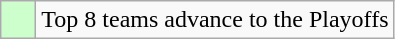<table class="wikitable">
<tr>
<td style="background: #ccffcc;">    </td>
<td>Top 8 teams advance to the Playoffs</td>
</tr>
</table>
